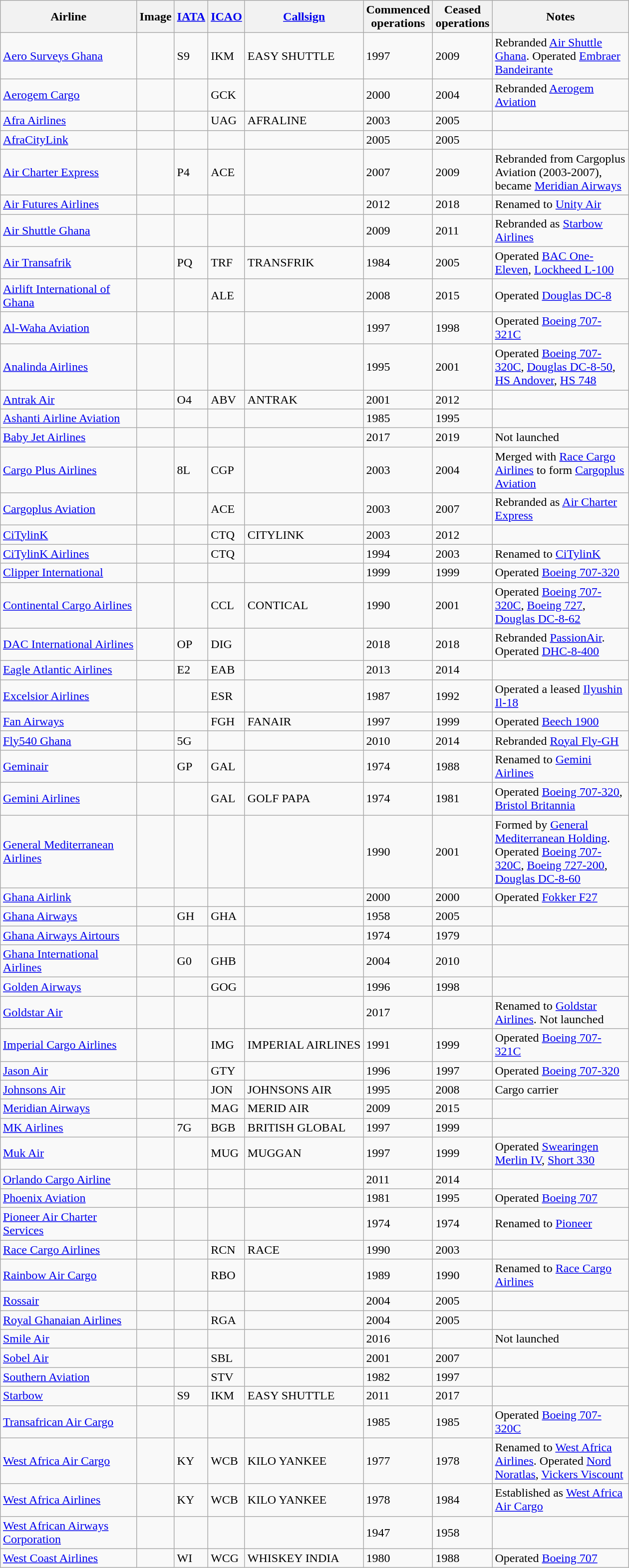<table class="wikitable sortable" style="border-collapse:collapse; margin:auto;" border="1" cellpadding="3">
<tr valign="middle">
<th style="width:175px;">Airline</th>
<th>Image</th>
<th><a href='#'>IATA</a></th>
<th><a href='#'>ICAO</a></th>
<th><a href='#'>Callsign</a></th>
<th>Commenced<br>operations</th>
<th>Ceased<br>operations</th>
<th style="width:175px;">Notes</th>
</tr>
<tr>
<td><a href='#'>Aero Surveys Ghana</a></td>
<td></td>
<td>S9</td>
<td>IKM</td>
<td>EASY SHUTTLE</td>
<td>1997</td>
<td>2009</td>
<td>Rebranded <a href='#'>Air Shuttle Ghana</a>. Operated <a href='#'>Embraer Bandeirante</a></td>
</tr>
<tr>
<td><a href='#'>Aerogem Cargo</a></td>
<td></td>
<td></td>
<td>GCK</td>
<td></td>
<td>2000</td>
<td>2004</td>
<td>Rebranded <a href='#'>Aerogem Aviation</a></td>
</tr>
<tr>
<td><a href='#'>Afra Airlines</a></td>
<td></td>
<td></td>
<td>UAG</td>
<td>AFRALINE</td>
<td>2003</td>
<td>2005</td>
<td></td>
</tr>
<tr>
<td><a href='#'>AfraCityLink</a></td>
<td></td>
<td></td>
<td></td>
<td></td>
<td>2005</td>
<td>2005</td>
<td></td>
</tr>
<tr>
<td><a href='#'>Air Charter Express</a></td>
<td></td>
<td>P4</td>
<td>ACE</td>
<td></td>
<td>2007</td>
<td>2009</td>
<td>Rebranded from Cargoplus Aviation (2003-2007), became <a href='#'>Meridian Airways</a></td>
</tr>
<tr>
<td><a href='#'>Air Futures Airlines</a></td>
<td></td>
<td></td>
<td></td>
<td></td>
<td>2012</td>
<td>2018</td>
<td>Renamed to <a href='#'>Unity Air</a></td>
</tr>
<tr>
<td><a href='#'>Air Shuttle Ghana</a></td>
<td></td>
<td></td>
<td></td>
<td></td>
<td>2009</td>
<td>2011</td>
<td>Rebranded as <a href='#'>Starbow Airlines</a></td>
</tr>
<tr>
<td><a href='#'>Air Transafrik</a></td>
<td></td>
<td>PQ</td>
<td>TRF</td>
<td>TRANSFRIK</td>
<td>1984</td>
<td>2005</td>
<td>Operated <a href='#'>BAC One-Eleven</a>, <a href='#'>Lockheed L-100</a></td>
</tr>
<tr>
<td><a href='#'>Airlift International of Ghana</a></td>
<td></td>
<td></td>
<td>ALE</td>
<td></td>
<td>2008</td>
<td>2015</td>
<td>Operated <a href='#'>Douglas DC-8</a></td>
</tr>
<tr>
<td><a href='#'>Al-Waha Aviation</a></td>
<td></td>
<td></td>
<td></td>
<td></td>
<td>1997</td>
<td>1998</td>
<td>Operated <a href='#'>Boeing 707-321C</a></td>
</tr>
<tr>
<td><a href='#'>Analinda Airlines</a></td>
<td></td>
<td></td>
<td></td>
<td></td>
<td>1995</td>
<td>2001</td>
<td>Operated <a href='#'>Boeing 707-320C</a>, <a href='#'>Douglas DC-8-50</a>, <a href='#'>HS Andover</a>, <a href='#'>HS 748</a></td>
</tr>
<tr>
<td><a href='#'>Antrak Air</a></td>
<td></td>
<td>O4</td>
<td>ABV</td>
<td>ANTRAK</td>
<td>2001</td>
<td>2012</td>
<td></td>
</tr>
<tr>
<td><a href='#'>Ashanti Airline Aviation</a></td>
<td></td>
<td></td>
<td></td>
<td></td>
<td>1985</td>
<td>1995</td>
<td></td>
</tr>
<tr>
<td><a href='#'>Baby Jet Airlines</a></td>
<td></td>
<td></td>
<td></td>
<td></td>
<td>2017</td>
<td>2019</td>
<td>Not launched</td>
</tr>
<tr>
<td><a href='#'>Cargo Plus Airlines</a></td>
<td></td>
<td>8L</td>
<td>CGP</td>
<td></td>
<td>2003</td>
<td>2004</td>
<td>Merged with <a href='#'>Race Cargo Airlines</a> to form <a href='#'>Cargoplus Aviation</a></td>
</tr>
<tr>
<td><a href='#'>Cargoplus Aviation</a></td>
<td></td>
<td></td>
<td>ACE</td>
<td></td>
<td>2003</td>
<td>2007</td>
<td>Rebranded as <a href='#'>Air Charter Express</a></td>
</tr>
<tr>
<td><a href='#'>CiTylinK</a></td>
<td></td>
<td></td>
<td>CTQ</td>
<td>CITYLINK</td>
<td>2003</td>
<td>2012</td>
<td></td>
</tr>
<tr>
<td><a href='#'>CiTylinK Airlines</a></td>
<td></td>
<td></td>
<td>CTQ</td>
<td></td>
<td>1994</td>
<td>2003</td>
<td>Renamed to <a href='#'>CiTylinK</a></td>
</tr>
<tr>
<td><a href='#'>Clipper International</a></td>
<td></td>
<td></td>
<td></td>
<td></td>
<td>1999</td>
<td>1999</td>
<td>Operated <a href='#'>Boeing 707-320</a></td>
</tr>
<tr>
<td><a href='#'>Continental Cargo Airlines</a></td>
<td></td>
<td></td>
<td>CCL</td>
<td>CONTICAL</td>
<td>1990</td>
<td>2001</td>
<td>Operated <a href='#'>Boeing 707-320C</a>, <a href='#'>Boeing 727</a>, <a href='#'>Douglas DC-8-62</a></td>
</tr>
<tr>
<td><a href='#'>DAC International Airlines</a></td>
<td></td>
<td>OP</td>
<td>DIG</td>
<td></td>
<td>2018</td>
<td>2018</td>
<td>Rebranded <a href='#'>PassionAir</a>. Operated <a href='#'>DHC-8-400</a></td>
</tr>
<tr>
<td><a href='#'>Eagle Atlantic Airlines</a></td>
<td></td>
<td>E2</td>
<td>EAB</td>
<td></td>
<td>2013</td>
<td>2014</td>
<td></td>
</tr>
<tr>
<td><a href='#'>Excelsior Airlines</a></td>
<td></td>
<td></td>
<td>ESR</td>
<td></td>
<td>1987</td>
<td>1992</td>
<td>Operated a leased <a href='#'>Ilyushin Il-18</a></td>
</tr>
<tr>
<td><a href='#'>Fan Airways</a></td>
<td></td>
<td></td>
<td>FGH</td>
<td>FANAIR</td>
<td>1997</td>
<td>1999</td>
<td>Operated <a href='#'>Beech 1900</a></td>
</tr>
<tr>
<td><a href='#'>Fly540 Ghana</a></td>
<td></td>
<td>5G</td>
<td></td>
<td></td>
<td>2010</td>
<td>2014</td>
<td>Rebranded <a href='#'>Royal Fly-GH</a></td>
</tr>
<tr>
<td><a href='#'>Geminair</a></td>
<td></td>
<td>GP</td>
<td>GAL</td>
<td></td>
<td>1974</td>
<td>1988</td>
<td>Renamed to <a href='#'>Gemini Airlines</a></td>
</tr>
<tr>
<td><a href='#'>Gemini Airlines</a></td>
<td></td>
<td></td>
<td>GAL</td>
<td>GOLF PAPA</td>
<td>1974</td>
<td>1981</td>
<td>Operated <a href='#'>Boeing 707-320</a>, <a href='#'>Bristol Britannia</a></td>
</tr>
<tr>
<td><a href='#'>General Mediterranean Airlines</a></td>
<td></td>
<td></td>
<td></td>
<td></td>
<td>1990</td>
<td>2001</td>
<td>Formed by <a href='#'>General Mediterranean Holding</a>. Operated <a href='#'>Boeing 707-320C</a>, <a href='#'>Boeing 727-200</a>, <a href='#'>Douglas DC-8-60</a></td>
</tr>
<tr>
<td><a href='#'>Ghana Airlink</a></td>
<td></td>
<td></td>
<td></td>
<td></td>
<td>2000</td>
<td>2000</td>
<td>Operated <a href='#'>Fokker F27</a></td>
</tr>
<tr>
<td><a href='#'>Ghana Airways</a></td>
<td></td>
<td>GH</td>
<td>GHA</td>
<td></td>
<td>1958</td>
<td>2005</td>
<td></td>
</tr>
<tr>
<td><a href='#'>Ghana Airways Airtours</a></td>
<td></td>
<td></td>
<td></td>
<td></td>
<td>1974</td>
<td>1979</td>
<td></td>
</tr>
<tr>
<td><a href='#'>Ghana International Airlines</a></td>
<td></td>
<td>G0</td>
<td>GHB</td>
<td></td>
<td>2004</td>
<td>2010</td>
<td></td>
</tr>
<tr>
<td><a href='#'>Golden Airways</a></td>
<td></td>
<td></td>
<td>GOG</td>
<td></td>
<td>1996</td>
<td>1998</td>
<td></td>
</tr>
<tr>
<td><a href='#'>Goldstar Air</a></td>
<td></td>
<td></td>
<td></td>
<td></td>
<td>2017</td>
<td></td>
<td>Renamed to <a href='#'>Goldstar Airlines</a>. Not launched</td>
</tr>
<tr>
<td><a href='#'>Imperial Cargo Airlines</a></td>
<td></td>
<td></td>
<td>IMG</td>
<td>IMPERIAL AIRLINES</td>
<td>1991</td>
<td>1999</td>
<td>Operated <a href='#'>Boeing 707-321C</a></td>
</tr>
<tr>
<td><a href='#'>Jason Air</a></td>
<td></td>
<td></td>
<td>GTY</td>
<td></td>
<td>1996</td>
<td>1997</td>
<td>Operated <a href='#'>Boeing 707-320</a></td>
</tr>
<tr>
<td><a href='#'>Johnsons Air</a></td>
<td></td>
<td></td>
<td>JON</td>
<td>JOHNSONS AIR</td>
<td>1995</td>
<td>2008</td>
<td>Cargo carrier</td>
</tr>
<tr>
<td><a href='#'>Meridian Airways</a></td>
<td></td>
<td></td>
<td>MAG</td>
<td>MERID AIR</td>
<td>2009</td>
<td>2015</td>
<td></td>
</tr>
<tr>
<td><a href='#'>MK Airlines</a></td>
<td></td>
<td>7G</td>
<td>BGB</td>
<td>BRITISH GLOBAL</td>
<td>1997</td>
<td>1999</td>
<td></td>
</tr>
<tr>
<td><a href='#'>Muk Air</a></td>
<td></td>
<td></td>
<td>MUG</td>
<td>MUGGAN</td>
<td>1997</td>
<td>1999</td>
<td>Operated <a href='#'>Swearingen Merlin IV</a>, <a href='#'>Short 330</a></td>
</tr>
<tr>
<td><a href='#'>Orlando Cargo Airline</a></td>
<td></td>
<td></td>
<td></td>
<td></td>
<td>2011</td>
<td>2014</td>
<td></td>
</tr>
<tr>
<td><a href='#'>Phoenix Aviation</a></td>
<td></td>
<td></td>
<td></td>
<td></td>
<td>1981</td>
<td>1995</td>
<td>Operated <a href='#'>Boeing 707</a></td>
</tr>
<tr>
<td><a href='#'>Pioneer Air Charter Services</a></td>
<td></td>
<td></td>
<td></td>
<td></td>
<td>1974</td>
<td>1974</td>
<td>Renamed to <a href='#'>Pioneer</a></td>
</tr>
<tr>
<td><a href='#'>Race Cargo Airlines</a></td>
<td></td>
<td></td>
<td>RCN</td>
<td>RACE</td>
<td>1990</td>
<td>2003</td>
<td></td>
</tr>
<tr>
<td><a href='#'>Rainbow Air Cargo</a></td>
<td></td>
<td></td>
<td>RBO</td>
<td></td>
<td>1989</td>
<td>1990</td>
<td>Renamed to <a href='#'>Race Cargo Airlines</a></td>
</tr>
<tr>
<td><a href='#'>Rossair</a></td>
<td></td>
<td></td>
<td></td>
<td></td>
<td>2004</td>
<td>2005</td>
<td></td>
</tr>
<tr>
<td><a href='#'>Royal Ghanaian Airlines</a></td>
<td></td>
<td></td>
<td>RGA</td>
<td></td>
<td>2004</td>
<td>2005</td>
<td></td>
</tr>
<tr>
<td><a href='#'>Smile Air</a></td>
<td></td>
<td></td>
<td></td>
<td></td>
<td>2016</td>
<td></td>
<td>Not launched</td>
</tr>
<tr>
<td><a href='#'>Sobel Air</a></td>
<td></td>
<td></td>
<td>SBL</td>
<td></td>
<td>2001</td>
<td>2007</td>
<td></td>
</tr>
<tr>
<td><a href='#'>Southern Aviation</a></td>
<td></td>
<td></td>
<td>STV</td>
<td></td>
<td>1982</td>
<td>1997</td>
<td></td>
</tr>
<tr>
<td><a href='#'>Starbow</a></td>
<td></td>
<td>S9</td>
<td>IKM</td>
<td>EASY SHUTTLE</td>
<td>2011</td>
<td>2017</td>
<td></td>
</tr>
<tr>
<td><a href='#'>Transafrican Air Cargo</a></td>
<td></td>
<td></td>
<td></td>
<td></td>
<td>1985</td>
<td>1985</td>
<td>Operated <a href='#'>Boeing 707-320C</a></td>
</tr>
<tr>
<td><a href='#'>West Africa Air Cargo</a></td>
<td></td>
<td>KY</td>
<td>WCB</td>
<td>KILO YANKEE</td>
<td>1977</td>
<td>1978</td>
<td>Renamed to <a href='#'>West Africa Airlines</a>. Operated <a href='#'>Nord Noratlas</a>, <a href='#'>Vickers Viscount</a></td>
</tr>
<tr>
<td><a href='#'>West Africa Airlines</a></td>
<td></td>
<td>KY</td>
<td>WCB</td>
<td>KILO YANKEE</td>
<td>1978</td>
<td>1984</td>
<td>Established as <a href='#'>West Africa Air Cargo</a></td>
</tr>
<tr>
<td><a href='#'>West African Airways Corporation</a></td>
<td></td>
<td></td>
<td></td>
<td></td>
<td>1947</td>
<td>1958</td>
<td></td>
</tr>
<tr>
<td><a href='#'>West Coast Airlines</a></td>
<td></td>
<td>WI</td>
<td>WCG</td>
<td>WHISKEY INDIA</td>
<td>1980</td>
<td>1988</td>
<td>Operated <a href='#'>Boeing 707</a></td>
</tr>
</table>
